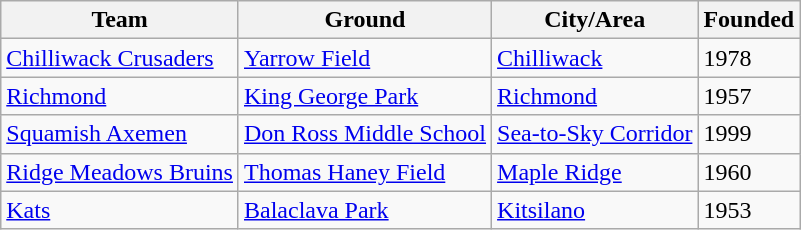<table class="wikitable sortable">
<tr>
<th>Team</th>
<th>Ground</th>
<th>City/Area</th>
<th>Founded</th>
</tr>
<tr>
<td><a href='#'>Chilliwack Crusaders</a></td>
<td><a href='#'>Yarrow Field</a></td>
<td><a href='#'>Chilliwack</a></td>
<td>1978</td>
</tr>
<tr>
<td><a href='#'>Richmond</a></td>
<td><a href='#'>King George Park</a></td>
<td><a href='#'>Richmond</a></td>
<td>1957</td>
</tr>
<tr>
<td><a href='#'>Squamish Axemen</a></td>
<td><a href='#'>Don Ross Middle School</a></td>
<td><a href='#'>Sea-to-Sky Corridor</a></td>
<td>1999</td>
</tr>
<tr>
<td><a href='#'>Ridge Meadows Bruins</a></td>
<td><a href='#'>Thomas Haney Field</a></td>
<td><a href='#'>Maple Ridge</a></td>
<td>1960</td>
</tr>
<tr>
<td><a href='#'>Kats</a></td>
<td><a href='#'>Balaclava Park</a></td>
<td><a href='#'>Kitsilano</a></td>
<td>1953</td>
</tr>
</table>
